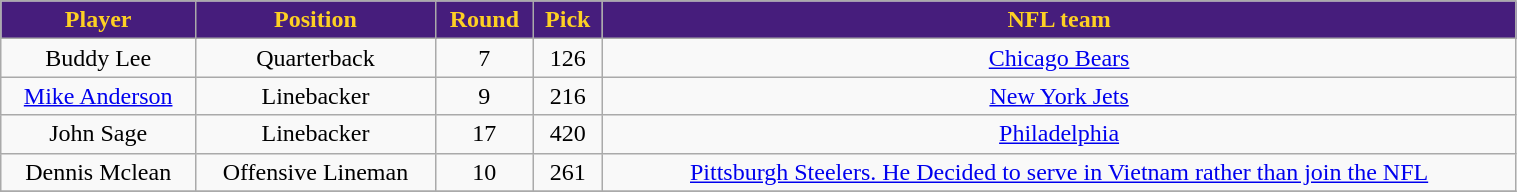<table class="wikitable" width="80%">
<tr align="center"  style="background:#461d7c;color:#FDD023;">
<td><strong>Player</strong></td>
<td><strong>Position</strong></td>
<td><strong>Round</strong></td>
<td><strong>Pick</strong></td>
<td><strong>NFL team</strong></td>
</tr>
<tr align="center" bgcolor="">
<td>Buddy Lee</td>
<td>Quarterback</td>
<td>7</td>
<td>126</td>
<td><a href='#'>Chicago Bears</a></td>
</tr>
<tr align="center" bgcolor="">
<td><a href='#'>Mike Anderson</a></td>
<td>Linebacker</td>
<td>9</td>
<td>216</td>
<td><a href='#'>New York Jets</a></td>
</tr>
<tr align="center" bgcolor="">
<td>John Sage</td>
<td>Linebacker</td>
<td>17</td>
<td>420</td>
<td><a href='#'>Philadelphia</a></td>
</tr>
<tr align="center" bgcolor="">
<td>Dennis Mclean</td>
<td>Offensive Lineman</td>
<td>10</td>
<td>261</td>
<td><a href='#'>Pittsburgh Steelers. He Decided to serve in Vietnam rather than join the NFL</a></td>
</tr>
<tr align="center" bgcolor="">
</tr>
</table>
